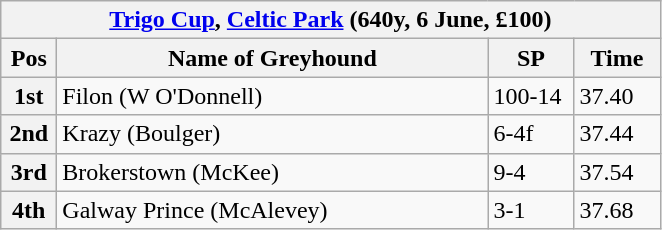<table class="wikitable">
<tr>
<th colspan="6"><a href='#'>Trigo Cup</a>, <a href='#'>Celtic Park</a> (640y, 6 June, £100)</th>
</tr>
<tr>
<th width=30>Pos</th>
<th width=280>Name of Greyhound</th>
<th width=50>SP</th>
<th width=50>Time</th>
</tr>
<tr>
<th>1st</th>
<td>Filon (W O'Donnell)</td>
<td>100-14</td>
<td>37.40</td>
</tr>
<tr>
<th>2nd</th>
<td>Krazy (Boulger)</td>
<td>6-4f</td>
<td>37.44</td>
</tr>
<tr>
<th>3rd</th>
<td>Brokerstown (McKee)</td>
<td>9-4</td>
<td>37.54</td>
</tr>
<tr>
<th>4th</th>
<td>Galway Prince (McAlevey)</td>
<td>3-1</td>
<td>37.68</td>
</tr>
</table>
